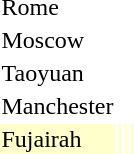<table>
<tr>
<td rowspan=2>Rome</td>
<td rowspan=2></td>
<td rowspan=2></td>
<td></td>
</tr>
<tr>
<td></td>
</tr>
<tr>
<td rowspan=2>Moscow</td>
<td rowspan=2></td>
<td rowspan=2></td>
<td></td>
</tr>
<tr>
<td></td>
</tr>
<tr>
<td rowspan=2>Taoyuan</td>
<td rowspan=2></td>
<td rowspan=2></td>
<td></td>
</tr>
<tr>
<td></td>
</tr>
<tr>
<td rowspan=2>Manchester</td>
<td rowspan=2></td>
<td rowspan=2></td>
<td></td>
</tr>
<tr>
<td></td>
</tr>
<tr bgcolor=ffffcc>
<td>Fujairah</td>
<td></td>
<td></td>
<td></td>
</tr>
</table>
